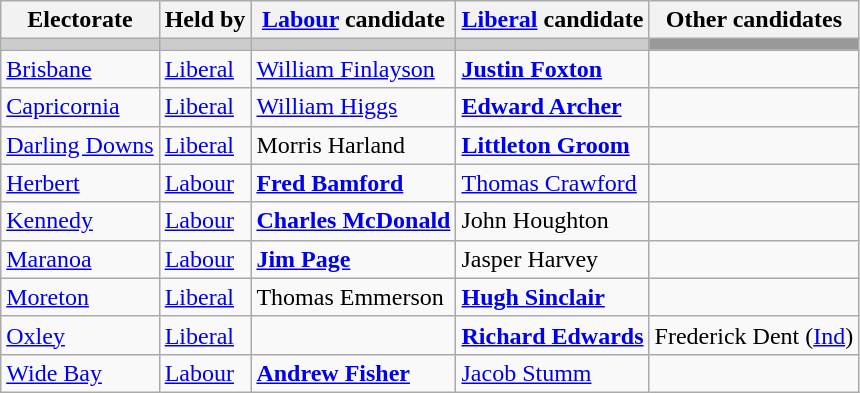<table class="wikitable">
<tr>
<th>Electorate</th>
<th>Held by</th>
<th><a href='#'>Labour</a> candidate</th>
<th><a href='#'>Liberal</a> candidate</th>
<th>Other candidates</th>
</tr>
<tr bgcolor="#cccccc">
<td></td>
<td></td>
<td></td>
<td></td>
<td bgcolor="#999999"></td>
</tr>
<tr>
<td><a href='#'>Brisbane</a></td>
<td><a href='#'>Liberal</a></td>
<td><a href='#'>William Finlayson</a></td>
<td><strong><a href='#'>Justin Foxton</a></strong></td>
<td></td>
</tr>
<tr>
<td><a href='#'>Capricornia</a></td>
<td><a href='#'>Liberal</a></td>
<td><a href='#'>William Higgs</a></td>
<td><strong><a href='#'>Edward Archer</a></strong></td>
<td></td>
</tr>
<tr>
<td><a href='#'>Darling Downs</a></td>
<td><a href='#'>Liberal</a></td>
<td>Morris Harland</td>
<td><strong><a href='#'>Littleton Groom</a></strong></td>
<td></td>
</tr>
<tr>
<td><a href='#'>Herbert</a></td>
<td><a href='#'>Labour</a></td>
<td><strong><a href='#'>Fred Bamford</a></strong></td>
<td><a href='#'>Thomas Crawford</a></td>
<td></td>
</tr>
<tr>
<td><a href='#'>Kennedy</a></td>
<td><a href='#'>Labour</a></td>
<td><strong><a href='#'>Charles McDonald</a></strong></td>
<td>John Houghton</td>
<td></td>
</tr>
<tr>
<td><a href='#'>Maranoa</a></td>
<td><a href='#'>Labour</a></td>
<td><strong><a href='#'>Jim Page</a></strong></td>
<td>Jasper Harvey</td>
<td></td>
</tr>
<tr>
<td><a href='#'>Moreton</a></td>
<td><a href='#'>Liberal</a></td>
<td>Thomas Emmerson</td>
<td><strong><a href='#'>Hugh Sinclair</a></strong></td>
<td></td>
</tr>
<tr>
<td><a href='#'>Oxley</a></td>
<td><a href='#'>Liberal</a></td>
<td></td>
<td><strong><a href='#'>Richard Edwards</a></strong></td>
<td>Frederick Dent (<a href='#'>Ind</a>)</td>
</tr>
<tr>
<td><a href='#'>Wide Bay</a></td>
<td><a href='#'>Labour</a></td>
<td><strong><a href='#'>Andrew Fisher</a></strong></td>
<td><a href='#'>Jacob Stumm</a></td>
<td></td>
</tr>
</table>
